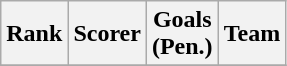<table class="wikitable">
<tr>
<th>Rank</th>
<th>Scorer</th>
<th>Goals<br>(Pen.)</th>
<th>Team</th>
</tr>
<tr>
</tr>
</table>
